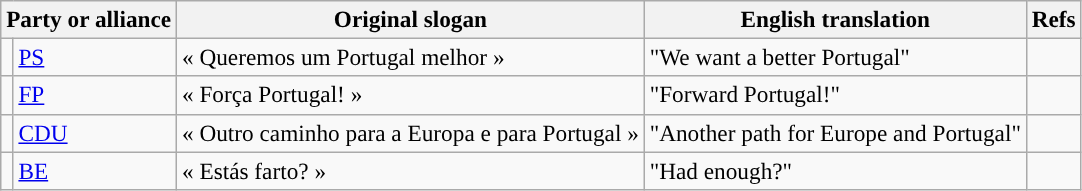<table class="wikitable" style="font-size:97%; text-align:left;">
<tr>
<th style="text-align:left;" colspan="2">Party or alliance</th>
<th>Original slogan</th>
<th>English translation</th>
<th>Refs</th>
</tr>
<tr>
<td width="1" style="color:inherit;background:"></td>
<td><a href='#'>PS</a></td>
<td>« Queremos um Portugal melhor »</td>
<td>"We want a better Portugal"</td>
<td></td>
</tr>
<tr>
<td style="color:inherit;background:"></td>
<td><a href='#'>FP</a></td>
<td>« Força Portugal! »</td>
<td>"Forward Portugal!"</td>
<td></td>
</tr>
<tr>
<td style="color:inherit;background:"></td>
<td><a href='#'>CDU</a></td>
<td>« Outro caminho para a Europa e para Portugal »</td>
<td>"Another path for Europe and Portugal"</td>
<td></td>
</tr>
<tr>
<td style="color:inherit;background:"></td>
<td><a href='#'>BE</a></td>
<td>« Estás farto? »</td>
<td>"Had enough?"</td>
<td></td>
</tr>
</table>
